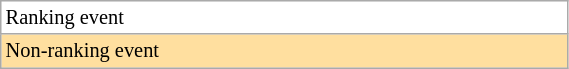<table class="wikitable" style="font-size:85%;" width=30%>
<tr bgcolor="#ffffff">
<td>Ranking event</td>
</tr>
<tr style="background:#ffdf9f;">
<td>Non-ranking event</td>
</tr>
</table>
